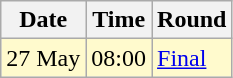<table class="wikitable">
<tr>
<th>Date</th>
<th>Time</th>
<th>Round</th>
</tr>
<tr style=background:lemonchiffon>
<td>27 May</td>
<td>08:00</td>
<td><a href='#'>Final</a></td>
</tr>
</table>
